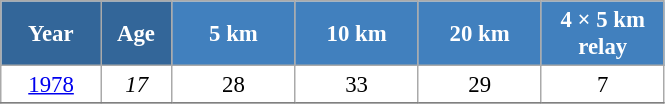<table class="wikitable" style="font-size:95%; text-align:center; border:grey solid 1px; border-collapse:collapse; background:#ffffff;">
<tr>
<th style="background-color:#369; color:white; width:60px;"> Year </th>
<th style="background-color:#369; color:white; width:40px;"> Age </th>
<th style="background-color:#4180be; color:white; width:75px;"> 5 km </th>
<th style="background-color:#4180be; color:white; width:75px;"> 10 km </th>
<th style="background-color:#4180be; color:white; width:75px;"> 20 km </th>
<th style="background-color:#4180be; color:white; width:75px;"> 4 × 5 km <br> relay </th>
</tr>
<tr>
<td><a href='#'>1978</a></td>
<td><em>17</em></td>
<td>28</td>
<td>33</td>
<td>29</td>
<td>7</td>
</tr>
<tr>
</tr>
</table>
